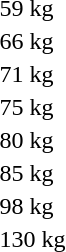<table>
<tr>
<td rowspan=2>59 kg</td>
<td rowspan=2></td>
<td rowspan=2></td>
<td></td>
</tr>
<tr>
<td></td>
</tr>
<tr>
<td rowspan=2>66 kg</td>
<td rowspan=2></td>
<td rowspan=2></td>
<td></td>
</tr>
<tr>
<td></td>
</tr>
<tr>
<td rowspan=2>71 kg</td>
<td rowspan=2></td>
<td rowspan=2></td>
<td></td>
</tr>
<tr>
<td></td>
</tr>
<tr>
<td rowspan=2>75 kg</td>
<td rowspan=2></td>
<td rowspan=2></td>
<td></td>
</tr>
<tr>
<td></td>
</tr>
<tr>
<td rowspan=2>80 kg</td>
<td rowspan=2></td>
<td rowspan=2></td>
<td></td>
</tr>
<tr>
<td></td>
</tr>
<tr>
<td rowspan=2>85 kg</td>
<td rowspan=2></td>
<td rowspan=2></td>
<td></td>
</tr>
<tr>
<td></td>
</tr>
<tr>
<td rowspan=2>98 kg</td>
<td rowspan=2></td>
<td rowspan=2></td>
<td></td>
</tr>
<tr>
<td></td>
</tr>
<tr>
<td rowspan=2>130 kg</td>
<td rowspan=2></td>
<td rowspan=2></td>
<td></td>
</tr>
<tr>
<td></td>
</tr>
</table>
